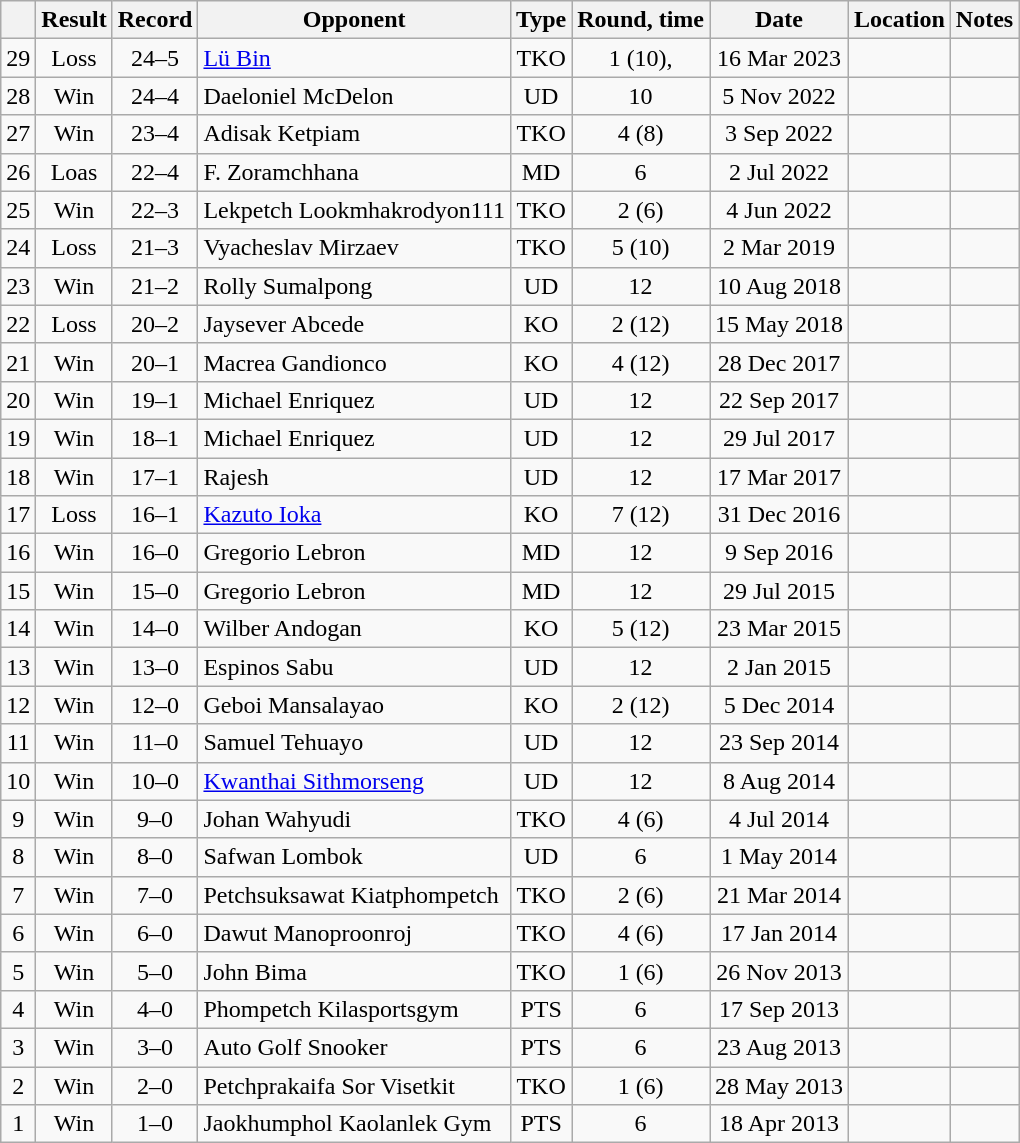<table class="wikitable" style="text-align:center">
<tr>
<th></th>
<th>Result</th>
<th>Record</th>
<th>Opponent</th>
<th>Type</th>
<th>Round, time</th>
<th>Date</th>
<th>Location</th>
<th>Notes</th>
</tr>
<tr>
<td>29</td>
<td>Loss</td>
<td>24–5</td>
<td style="text-align:left;"><a href='#'>Lü Bin</a></td>
<td>TKO</td>
<td>1 (10), </td>
<td>16 Mar 2023</td>
<td style="text-align:left;"></td>
<td style="text-align:left;"></td>
</tr>
<tr>
<td>28</td>
<td>Win</td>
<td>24–4</td>
<td style="text-align:left;">Daeloniel McDelon</td>
<td>UD</td>
<td>10</td>
<td>5 Nov 2022</td>
<td style="text-align:left;"></td>
<td style="text-align:left;"></td>
</tr>
<tr>
<td>27</td>
<td>Win</td>
<td>23–4</td>
<td style="text-align:left;">Adisak Ketpiam</td>
<td>TKO</td>
<td>4 (8) </td>
<td>3 Sep 2022</td>
<td style="text-align:left;"></td>
<td style="text-align:left;"></td>
</tr>
<tr>
<td>26</td>
<td>Loas</td>
<td>22–4</td>
<td style="text-align:left;">F. Zoramchhana</td>
<td>MD</td>
<td>6</td>
<td>2 Jul 2022</td>
<td style="text-align:left;"></td>
<td style="text-align:left;"></td>
</tr>
<tr>
<td>25</td>
<td>Win</td>
<td>22–3</td>
<td style="text-align:left;">Lekpetch Lookmhakrodyon111</td>
<td>TKO</td>
<td>2 (6)</td>
<td>4 Jun 2022</td>
<td style="text-align:left;"></td>
<td style="text-align:left;"></td>
</tr>
<tr>
<td>24</td>
<td>Loss</td>
<td>21–3</td>
<td style="text-align:left;">Vyacheslav Mirzaev</td>
<td>TKO</td>
<td>5 (10) </td>
<td>2 Mar 2019</td>
<td style="text-align:left;"></td>
<td style="text-align:left;"></td>
</tr>
<tr>
<td>23</td>
<td>Win</td>
<td>21–2</td>
<td style="text-align:left;">Rolly Sumalpong</td>
<td>UD</td>
<td>12</td>
<td>10 Aug 2018</td>
<td style="text-align:left;"></td>
<td style="text-align:left;"></td>
</tr>
<tr>
<td>22</td>
<td>Loss</td>
<td>20–2</td>
<td style="text-align:left;">Jaysever Abcede</td>
<td>KO</td>
<td>2 (12) </td>
<td>15 May 2018</td>
<td style="text-align:left;"></td>
<td style="text-align:left;"></td>
</tr>
<tr>
<td>21</td>
<td>Win</td>
<td>20–1</td>
<td style="text-align:left;">Macrea Gandionco</td>
<td>KO</td>
<td>4 (12) </td>
<td>28 Dec 2017</td>
<td style="text-align:left;"></td>
<td style="text-align:left;"></td>
</tr>
<tr>
<td>20</td>
<td>Win</td>
<td>19–1</td>
<td style="text-align:left;">Michael Enriquez</td>
<td>UD</td>
<td>12</td>
<td>22 Sep 2017</td>
<td style="text-align:left;"></td>
<td style="text-align:left;"></td>
</tr>
<tr>
<td>19</td>
<td>Win</td>
<td>18–1</td>
<td style="text-align:left;">Michael Enriquez</td>
<td>UD</td>
<td>12</td>
<td>29 Jul 2017</td>
<td style="text-align:left;"></td>
<td style="text-align:left;"></td>
</tr>
<tr>
<td>18</td>
<td>Win</td>
<td>17–1</td>
<td style="text-align:left;">Rajesh</td>
<td>UD</td>
<td>12</td>
<td>17 Mar 2017</td>
<td style="text-align:left;"></td>
<td style="text-align:left;"></td>
</tr>
<tr>
<td>17</td>
<td>Loss</td>
<td>16–1</td>
<td style="text-align:left;"><a href='#'>Kazuto Ioka</a></td>
<td>KO</td>
<td>7 (12) </td>
<td>31 Dec 2016</td>
<td style="text-align:left;"></td>
<td style="text-align:left;"></td>
</tr>
<tr>
<td>16</td>
<td>Win</td>
<td>16–0</td>
<td style="text-align:left;">Gregorio Lebron</td>
<td>MD</td>
<td>12</td>
<td>9 Sep 2016</td>
<td style="text-align:left;"></td>
<td style="text-align:left;"></td>
</tr>
<tr>
<td>15</td>
<td>Win</td>
<td>15–0</td>
<td style="text-align:left;">Gregorio Lebron</td>
<td>MD</td>
<td>12</td>
<td>29 Jul 2015</td>
<td style="text-align:left;"></td>
<td style="text-align:left;"></td>
</tr>
<tr>
<td>14</td>
<td>Win</td>
<td>14–0</td>
<td style="text-align:left;">Wilber Andogan</td>
<td>KO</td>
<td>5 (12)</td>
<td>23 Mar 2015</td>
<td style="text-align:left;"></td>
<td style="text-align:left;"></td>
</tr>
<tr>
<td>13</td>
<td>Win</td>
<td>13–0</td>
<td style="text-align:left;">Espinos Sabu</td>
<td>UD</td>
<td>12</td>
<td>2 Jan 2015</td>
<td style="text-align:left;"></td>
<td style="text-align:left;"></td>
</tr>
<tr>
<td>12</td>
<td>Win</td>
<td>12–0</td>
<td style="text-align:left;">Geboi Mansalayao</td>
<td>KO</td>
<td>2 (12)</td>
<td>5 Dec 2014</td>
<td style="text-align:left;"></td>
<td style="text-align:left;"></td>
</tr>
<tr>
<td>11</td>
<td>Win</td>
<td>11–0</td>
<td style="text-align:left;">Samuel Tehuayo</td>
<td>UD</td>
<td>12</td>
<td>23 Sep 2014</td>
<td style="text-align:left;"></td>
<td style="text-align:left;"></td>
</tr>
<tr>
<td>10</td>
<td>Win</td>
<td>10–0</td>
<td style="text-align:left;"><a href='#'>Kwanthai Sithmorseng</a></td>
<td>UD</td>
<td>12</td>
<td>8 Aug 2014</td>
<td style="text-align:left;"></td>
<td style="text-align:left;"></td>
</tr>
<tr>
<td>9</td>
<td>Win</td>
<td>9–0</td>
<td style="text-align:left;">Johan Wahyudi</td>
<td>TKO</td>
<td>4 (6)</td>
<td>4 Jul 2014</td>
<td style="text-align:left;"></td>
<td style="text-align:left;"></td>
</tr>
<tr>
<td>8</td>
<td>Win</td>
<td>8–0</td>
<td style="text-align:left;">Safwan Lombok</td>
<td>UD</td>
<td>6</td>
<td>1 May 2014</td>
<td style="text-align:left;"></td>
<td style="text-align:left;"></td>
</tr>
<tr>
<td>7</td>
<td>Win</td>
<td>7–0</td>
<td style="text-align:left;">Petchsuksawat Kiatphompetch</td>
<td>TKO</td>
<td>2 (6)</td>
<td>21 Mar 2014</td>
<td style="text-align:left;"></td>
<td style="text-align:left;"></td>
</tr>
<tr>
<td>6</td>
<td>Win</td>
<td>6–0</td>
<td style="text-align:left;">Dawut Manoproonroj</td>
<td>TKO</td>
<td>4 (6) </td>
<td>17 Jan 2014</td>
<td style="text-align:left;"></td>
<td style="text-align:left;"></td>
</tr>
<tr>
<td>5</td>
<td>Win</td>
<td>5–0</td>
<td style="text-align:left;">John Bima</td>
<td>TKO</td>
<td>1 (6)</td>
<td>26 Nov 2013</td>
<td style="text-align:left;"></td>
<td style="text-align:left;"></td>
</tr>
<tr>
<td>4</td>
<td>Win</td>
<td>4–0</td>
<td style="text-align:left;">Phompetch Kilasportsgym</td>
<td>PTS</td>
<td>6</td>
<td>17 Sep 2013</td>
<td style="text-align:left;"></td>
<td style="text-align:left;"></td>
</tr>
<tr>
<td>3</td>
<td>Win</td>
<td>3–0</td>
<td style="text-align:left;">Auto Golf Snooker</td>
<td>PTS</td>
<td>6</td>
<td>23 Aug 2013</td>
<td style="text-align:left;"></td>
<td style="text-align:left;"></td>
</tr>
<tr>
<td>2</td>
<td>Win</td>
<td>2–0</td>
<td style="text-align:left;">Petchprakaifa Sor Visetkit</td>
<td>TKO</td>
<td>1 (6)</td>
<td>28 May 2013</td>
<td style="text-align:left;"></td>
<td style="text-align:left;"></td>
</tr>
<tr>
<td>1</td>
<td>Win</td>
<td>1–0</td>
<td style="text-align:left;">Jaokhumphol Kaolanlek Gym</td>
<td>PTS</td>
<td>6</td>
<td>18 Apr 2013</td>
<td style="text-align:left;"></td>
<td style="text-align:left;"></td>
</tr>
</table>
